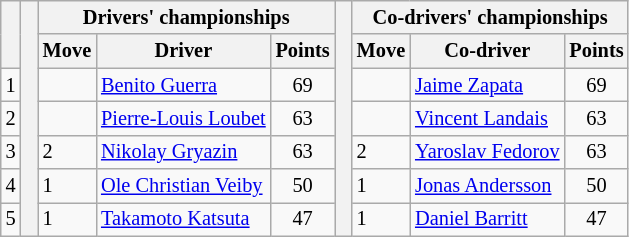<table class="wikitable" style="font-size:85%;">
<tr>
<th rowspan="2"></th>
<th rowspan="7" style="width:5px;"></th>
<th colspan="3">Drivers' championships</th>
<th rowspan="7" style="width:5px;"></th>
<th colspan="3">Co-drivers' championships</th>
</tr>
<tr>
<th>Move</th>
<th>Driver</th>
<th>Points</th>
<th>Move</th>
<th>Co-driver</th>
<th>Points</th>
</tr>
<tr>
<td align="center">1</td>
<td></td>
<td><a href='#'>Benito Guerra</a></td>
<td align="center">69</td>
<td></td>
<td><a href='#'>Jaime Zapata</a></td>
<td align="center">69</td>
</tr>
<tr>
<td align="center">2</td>
<td></td>
<td nowrap><a href='#'>Pierre-Louis Loubet</a></td>
<td align="center">63</td>
<td></td>
<td><a href='#'>Vincent Landais</a></td>
<td align="center">63</td>
</tr>
<tr>
<td align="center">3</td>
<td> 2</td>
<td><a href='#'>Nikolay Gryazin</a></td>
<td align="center">63</td>
<td> 2</td>
<td><a href='#'>Yaroslav Fedorov</a></td>
<td align="center">63</td>
</tr>
<tr>
<td align="center">4</td>
<td> 1</td>
<td nowrap><a href='#'>Ole Christian Veiby</a></td>
<td align="center">50</td>
<td> 1</td>
<td nowrap><a href='#'>Jonas Andersson</a></td>
<td align="center">50</td>
</tr>
<tr>
<td align="center">5</td>
<td> 1</td>
<td><a href='#'>Takamoto Katsuta</a></td>
<td align="center">47</td>
<td> 1</td>
<td><a href='#'>Daniel Barritt</a></td>
<td align="center">47</td>
</tr>
</table>
